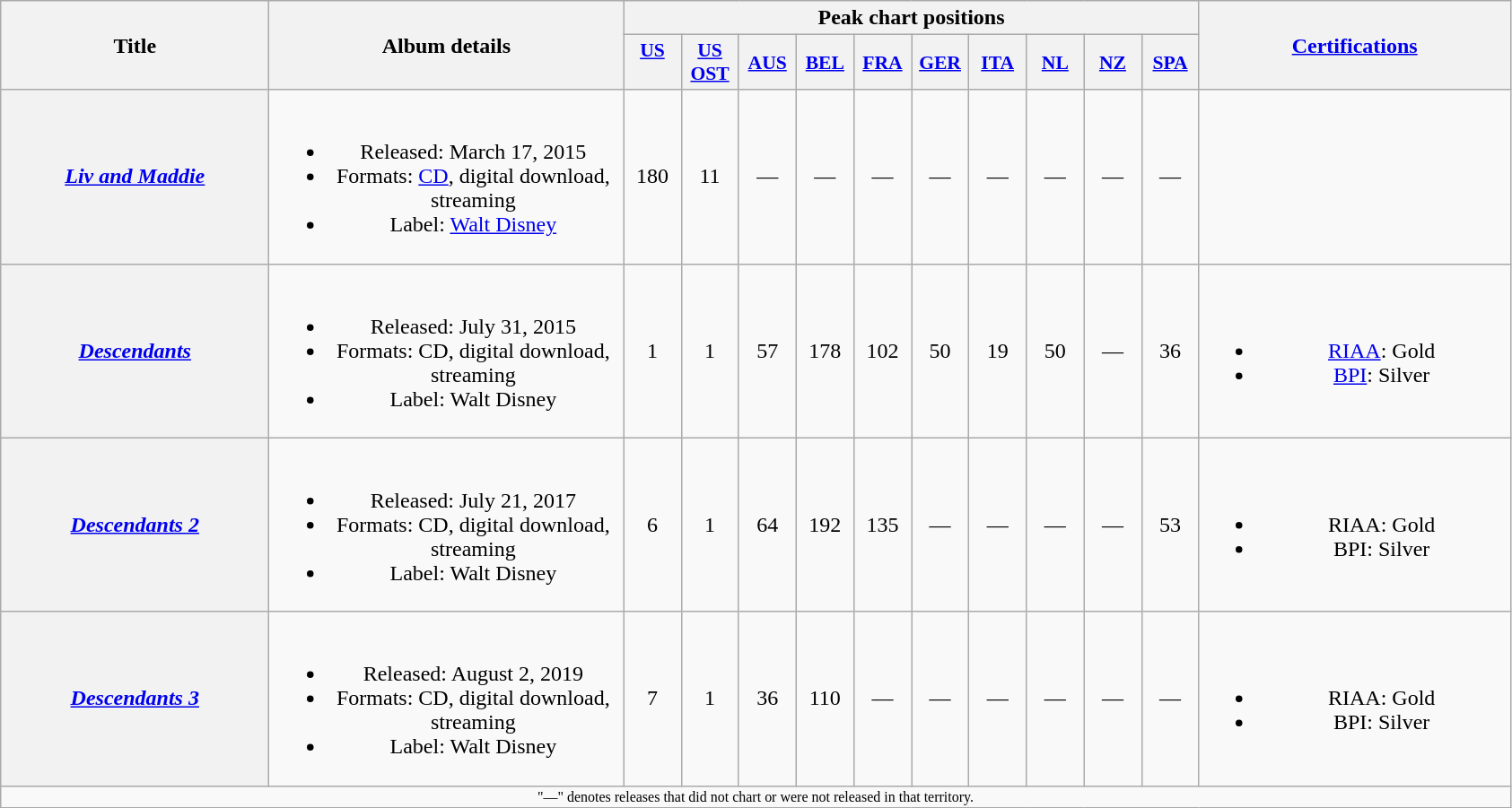<table class="wikitable plainrowheaders" style="text-align:center;">
<tr>
<th scope="col" rowspan="2" style="width:12em;">Title</th>
<th scope="col" rowspan="2" style="width:16em;">Album details</th>
<th scope="col" colspan="10">Peak chart positions</th>
<th scope="col" rowspan="2" style="width:14em;"><a href='#'>Certifications</a></th>
</tr>
<tr>
<th scope="col" style="width:2.5em;font-size:90%;"><a href='#'>US</a><br><br></th>
<th scope="col" style="width:2.5em;font-size:90%;"><a href='#'>US<br>OST</a><br></th>
<th scope="col" style="width:2.5em;font-size:90%;"><a href='#'>AUS</a><br></th>
<th scope="col" style="width:2.5em;font-size:90%;"><a href='#'>BEL</a><br></th>
<th scope="col" style="width:2.5em;font-size:90%;"><a href='#'>FRA</a><br></th>
<th scope="col" style="width:2.5em;font-size:90%;"><a href='#'>GER</a><br></th>
<th scope="col" style="width:2.5em;font-size:90%;"><a href='#'>ITA</a><br></th>
<th scope="col" style="width:2.5em;font-size:90%;"><a href='#'>NL</a><br></th>
<th scope="col" style="width:2.5em;font-size:90%;"><a href='#'>NZ</a><br></th>
<th scope="col" style="width:2.5em;font-size:90%;"><a href='#'>SPA</a><br></th>
</tr>
<tr>
<th scope="row"><em><a href='#'>Liv and Maddie</a></em></th>
<td><br><ul><li>Released: March 17, 2015</li><li>Formats: <a href='#'>CD</a>, digital download, streaming</li><li>Label: <a href='#'>Walt Disney</a></li></ul></td>
<td>180</td>
<td>11</td>
<td>—</td>
<td>—</td>
<td>—</td>
<td>—</td>
<td>—</td>
<td>—</td>
<td>—</td>
<td>—</td>
<td></td>
</tr>
<tr>
<th scope="row"><em><a href='#'>Descendants</a></em></th>
<td><br><ul><li>Released: July 31, 2015</li><li>Formats: CD, digital download, streaming</li><li>Label: Walt Disney</li></ul></td>
<td>1</td>
<td>1</td>
<td>57</td>
<td>178</td>
<td>102</td>
<td>50</td>
<td>19</td>
<td>50</td>
<td>—</td>
<td>36</td>
<td><br><ul><li><a href='#'>RIAA</a>: Gold</li><li><a href='#'>BPI</a>: Silver</li></ul></td>
</tr>
<tr>
<th scope="row"><em><a href='#'>Descendants 2</a></em></th>
<td><br><ul><li>Released: July 21, 2017</li><li>Formats: CD, digital download, streaming</li><li>Label: Walt Disney</li></ul></td>
<td>6</td>
<td>1</td>
<td>64</td>
<td>192</td>
<td>135</td>
<td>—</td>
<td>—</td>
<td>—</td>
<td>—</td>
<td>53</td>
<td><br><ul><li>RIAA: Gold</li><li>BPI: Silver</li></ul></td>
</tr>
<tr>
<th scope="row"><em><a href='#'>Descendants 3</a></em></th>
<td><br><ul><li>Released: August 2, 2019</li><li>Formats: CD, digital download, streaming</li><li>Label: Walt Disney</li></ul></td>
<td>7</td>
<td>1</td>
<td>36</td>
<td>110</td>
<td>—</td>
<td>—</td>
<td>—</td>
<td>—</td>
<td>—</td>
<td>—</td>
<td><br><ul><li>RIAA: Gold</li><li>BPI: Silver</li></ul></td>
</tr>
<tr>
<td align="center" colspan="15" style="font-size:8pt">"—" denotes releases that did not chart or were not released in that territory.</td>
</tr>
</table>
